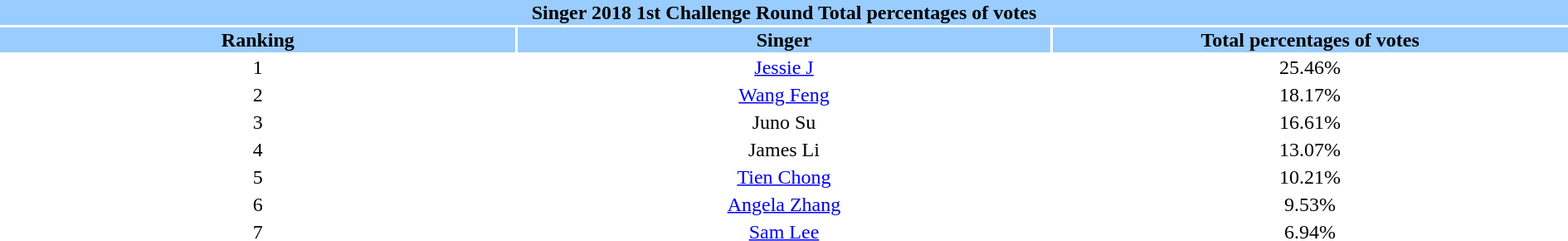<table width="100%" style="text-align:center">
<tr style="background:#99CCFF">
<td colspan="3"><div><strong>Singer 2018 1st Challenge Round Total percentages of votes</strong></div></td>
</tr>
<tr style="background:#99CCFF">
<td style="width:33%"><strong>Ranking</strong></td>
<td style="width:34%"><strong>Singer</strong></td>
<td style="width:33%"><strong>Total percentages of votes</strong></td>
</tr>
<tr>
<td>1</td>
<td><a href='#'>Jessie J</a></td>
<td>25.46%</td>
</tr>
<tr>
<td>2</td>
<td><a href='#'>Wang Feng</a></td>
<td>18.17%</td>
</tr>
<tr>
<td>3</td>
<td>Juno Su</td>
<td>16.61%</td>
</tr>
<tr>
<td>4</td>
<td>James Li</td>
<td>13.07%</td>
</tr>
<tr>
<td>5</td>
<td><a href='#'>Tien Chong</a></td>
<td>10.21%</td>
</tr>
<tr>
<td>6</td>
<td><a href='#'>Angela Zhang</a></td>
<td>9.53%</td>
</tr>
<tr>
<td>7</td>
<td><a href='#'>Sam Lee</a></td>
<td>6.94%</td>
</tr>
</table>
